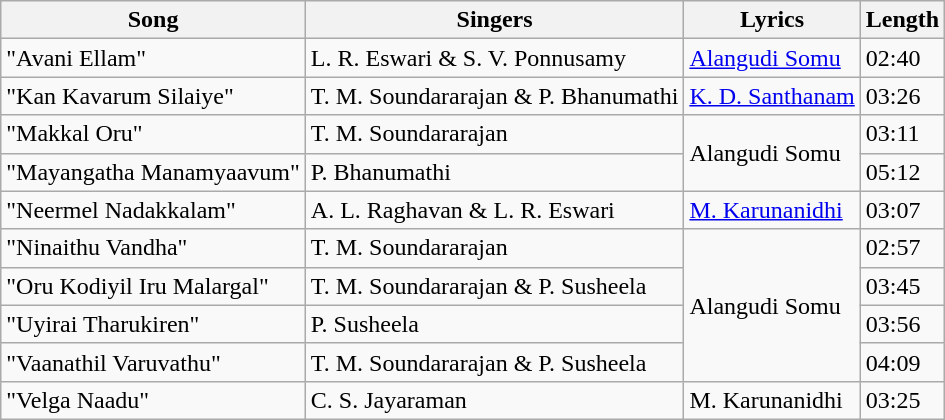<table class="wikitable">
<tr>
<th>Song</th>
<th>Singers</th>
<th>Lyrics</th>
<th>Length</th>
</tr>
<tr>
<td>"Avani Ellam"</td>
<td>L. R. Eswari & S. V. Ponnusamy</td>
<td><a href='#'>Alangudi Somu</a></td>
<td>02:40</td>
</tr>
<tr>
<td>"Kan Kavarum Silaiye"</td>
<td>T. M. Soundararajan & P. Bhanumathi</td>
<td><a href='#'>K. D. Santhanam</a></td>
<td>03:26</td>
</tr>
<tr>
<td>"Makkal Oru"</td>
<td>T. M. Soundararajan</td>
<td rowspan=2>Alangudi Somu</td>
<td>03:11</td>
</tr>
<tr>
<td>"Mayangatha Manamyaavum"</td>
<td>P. Bhanumathi</td>
<td>05:12</td>
</tr>
<tr>
<td>"Neermel Nadakkalam"</td>
<td>A. L. Raghavan & L. R. Eswari</td>
<td><a href='#'>M. Karunanidhi</a></td>
<td>03:07</td>
</tr>
<tr>
<td>"Ninaithu Vandha"</td>
<td>T. M. Soundararajan</td>
<td rowspan=4>Alangudi Somu</td>
<td>02:57</td>
</tr>
<tr>
<td>"Oru Kodiyil Iru Malargal"</td>
<td>T. M. Soundararajan & P. Susheela</td>
<td>03:45</td>
</tr>
<tr>
<td>"Uyirai Tharukiren"</td>
<td>P. Susheela</td>
<td>03:56</td>
</tr>
<tr>
<td>"Vaanathil Varuvathu"</td>
<td>T. M. Soundararajan & P. Susheela</td>
<td>04:09</td>
</tr>
<tr>
<td>"Velga Naadu"</td>
<td>C. S. Jayaraman</td>
<td>M. Karunanidhi</td>
<td>03:25</td>
</tr>
</table>
